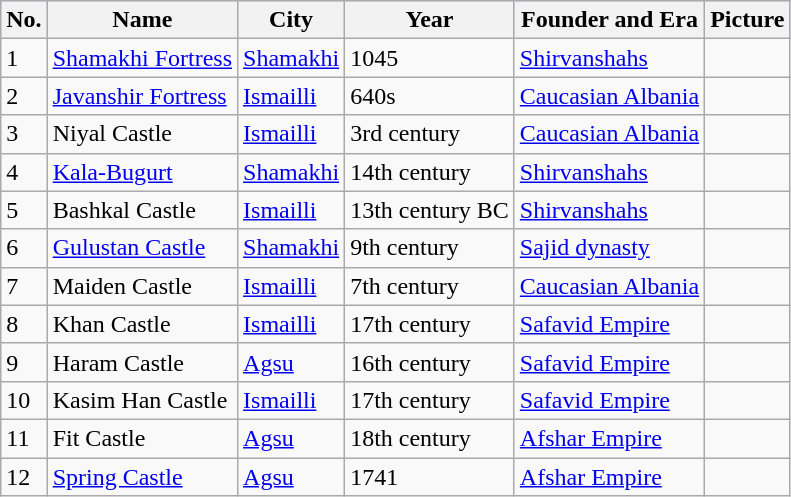<table class="sortable wikitable">
<tr style="background:#ccf;">
<th>No.</th>
<th>Name</th>
<th>City</th>
<th>Year</th>
<th>Founder and Era</th>
<th>Picture</th>
</tr>
<tr>
<td>1</td>
<td><a href='#'>Shamakhi Fortress</a></td>
<td><a href='#'>Shamakhi</a></td>
<td>1045</td>
<td><a href='#'>Shirvanshahs</a></td>
<td></td>
</tr>
<tr>
<td>2</td>
<td><a href='#'>Javanshir Fortress</a></td>
<td><a href='#'>Ismailli</a></td>
<td>640s</td>
<td><a href='#'>Caucasian Albania</a></td>
<td></td>
</tr>
<tr>
<td>3</td>
<td>Niyal Castle</td>
<td><a href='#'>Ismailli</a></td>
<td>3rd century</td>
<td><a href='#'>Caucasian Albania</a></td>
<td></td>
</tr>
<tr>
<td>4</td>
<td><a href='#'>Kala-Bugurt</a></td>
<td><a href='#'>Shamakhi</a></td>
<td>14th century</td>
<td><a href='#'>Shirvanshahs</a></td>
<td></td>
</tr>
<tr>
<td>5</td>
<td>Bashkal Castle</td>
<td><a href='#'>Ismailli</a></td>
<td>13th century BC</td>
<td><a href='#'>Shirvanshahs</a></td>
<td></td>
</tr>
<tr>
<td>6</td>
<td><a href='#'>Gulustan Castle</a></td>
<td><a href='#'>Shamakhi</a></td>
<td>9th century</td>
<td><a href='#'>Sajid dynasty</a></td>
<td></td>
</tr>
<tr>
<td>7</td>
<td>Maiden Castle</td>
<td><a href='#'>Ismailli</a></td>
<td>7th century</td>
<td><a href='#'>Caucasian Albania</a></td>
<td></td>
</tr>
<tr>
<td>8</td>
<td>Khan Castle</td>
<td><a href='#'>Ismailli</a></td>
<td>17th century</td>
<td><a href='#'>Safavid Empire</a></td>
<td></td>
</tr>
<tr>
<td>9</td>
<td>Haram Castle</td>
<td><a href='#'>Agsu</a></td>
<td>16th century</td>
<td><a href='#'>Safavid Empire</a></td>
<td></td>
</tr>
<tr>
<td>10</td>
<td>Kasim Han Castle</td>
<td><a href='#'>Ismailli</a></td>
<td>17th century</td>
<td><a href='#'>Safavid Empire</a></td>
<td></td>
</tr>
<tr>
<td>11</td>
<td>Fit Castle</td>
<td><a href='#'>Agsu</a></td>
<td>18th century</td>
<td><a href='#'>Afshar Empire</a></td>
<td></td>
</tr>
<tr>
<td>12</td>
<td><a href='#'>Spring Castle</a></td>
<td><a href='#'>Agsu</a></td>
<td>1741</td>
<td><a href='#'>Afshar Empire</a></td>
<td></td>
</tr>
</table>
